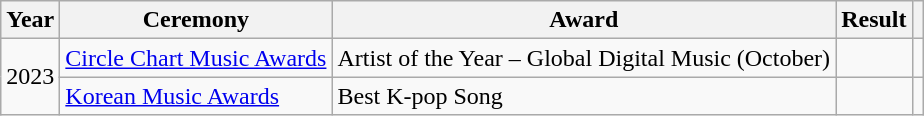<table class="wikitable plainrowheaders">
<tr>
<th scope="col">Year</th>
<th scope="col">Ceremony </th>
<th scope="col">Award </th>
<th scope="col">Result</th>
<th scope="col" class="unsortable"></th>
</tr>
<tr>
<td rowspan="2" scope="row">2023</td>
<td><a href='#'>Circle Chart Music Awards</a></td>
<td>Artist of the Year – Global Digital Music (October)</td>
<td></td>
<td style="text-align:center"></td>
</tr>
<tr>
<td><a href='#'>Korean Music Awards</a></td>
<td style="text-align:left">Best K-pop Song</td>
<td></td>
<td style="text-align:center"></td>
</tr>
</table>
